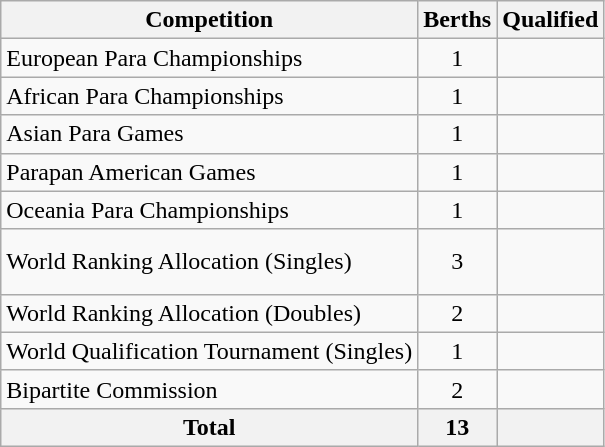<table class="wikitable">
<tr>
<th>Competition</th>
<th>Berths</th>
<th>Qualified</th>
</tr>
<tr>
<td>European Para Championships</td>
<td align=center>1</td>
<td></td>
</tr>
<tr>
<td>African Para Championships</td>
<td align=center>1</td>
<td></td>
</tr>
<tr>
<td>Asian Para Games</td>
<td align=center>1</td>
<td></td>
</tr>
<tr>
<td>Parapan American Games</td>
<td align=center>1</td>
<td></td>
</tr>
<tr>
<td>Oceania Para Championships</td>
<td align=center>1</td>
<td></td>
</tr>
<tr>
<td>World Ranking Allocation (Singles)</td>
<td align=center>3</td>
<td><br><br></td>
</tr>
<tr>
<td>World Ranking Allocation (Doubles)</td>
<td align=center>2</td>
<td><br></td>
</tr>
<tr>
<td>World Qualification Tournament (Singles)</td>
<td align=center>1</td>
<td></td>
</tr>
<tr>
<td>Bipartite Commission</td>
<td align=center>2</td>
<td><br></td>
</tr>
<tr>
<th>Total</th>
<th align="center">13</th>
<th></th>
</tr>
</table>
